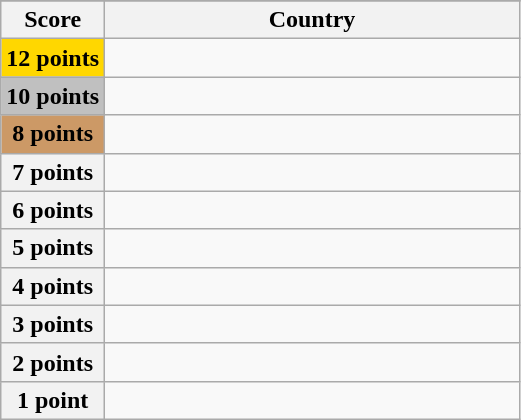<table class="wikitable">
<tr>
</tr>
<tr>
<th scope="col" width="20%">Score</th>
<th scope="col">Country</th>
</tr>
<tr>
<th scope="row" style="background:gold">12 points</th>
<td></td>
</tr>
<tr>
<th scope="row" style="background:silver">10 points</th>
<td></td>
</tr>
<tr>
<th scope="row" style="background:#CC9966">8 points</th>
<td></td>
</tr>
<tr>
<th scope="row">7 points</th>
<td></td>
</tr>
<tr>
<th scope="row">6 points</th>
<td></td>
</tr>
<tr>
<th scope="row">5 points</th>
<td></td>
</tr>
<tr>
<th scope="row">4 points</th>
<td></td>
</tr>
<tr>
<th scope="row">3 points</th>
<td></td>
</tr>
<tr>
<th scope="row">2 points</th>
<td></td>
</tr>
<tr>
<th scope="row">1 point</th>
<td></td>
</tr>
</table>
